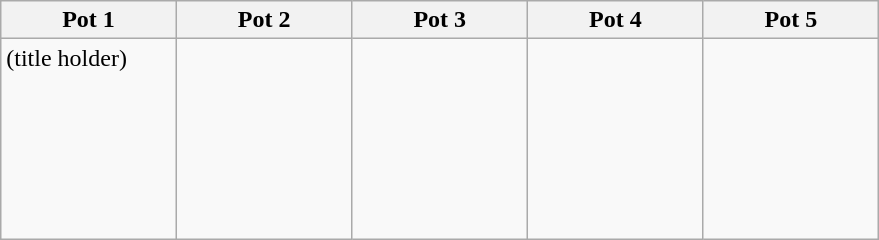<table class="wikitable">
<tr>
<th width=15%>Pot 1</th>
<th width=15%>Pot 2</th>
<th width=15%>Pot 3</th>
<th width=15%>Pot 4</th>
<th width=15%>Pot 5</th>
</tr>
<tr valign="top">
<td><strong> </strong> (title holder) <br><strong> </strong> <br><br><br><strong> </strong> <br><br><strong> </strong></td>
<td><br><br><br><br><br><br></td>
<td><br><br><br><strong> </strong> <br><br><strong> </strong> <br><br></td>
<td><br><strong> </strong> <br><br><br><br><br><br></td>
<td><br><br><br><br></td>
</tr>
</table>
